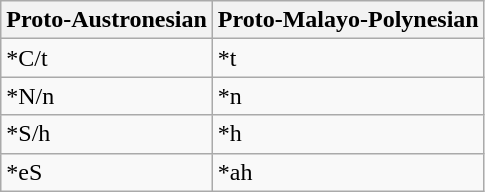<table class="wikitable">
<tr>
<th c=02>Proto-Austronesian</th>
<th c=03>Proto-Malayo-Polynesian</th>
</tr>
<tr>
<td c=02>*C/t</td>
<td c=03>*t</td>
</tr>
<tr>
<td c=02>*N/n</td>
<td c=03>*n</td>
</tr>
<tr>
<td c=02>*S/h</td>
<td c=03>*h</td>
</tr>
<tr>
<td c=02>*eS</td>
<td c=03>*ah</td>
</tr>
</table>
